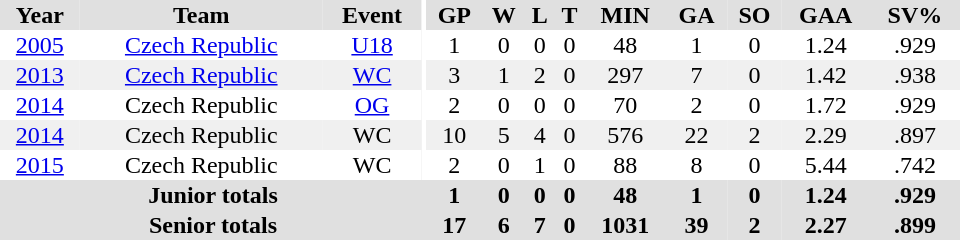<table border="0" cellpadding="1" cellspacing="0" ID="Table3" style="text-align:center; width:40em">
<tr ALIGN="center" bgcolor="#e0e0e0">
<th>Year</th>
<th>Team</th>
<th>Event</th>
<th rowspan="99" bgcolor="#ffffff"></th>
<th>GP</th>
<th>W</th>
<th>L</th>
<th>T</th>
<th>MIN</th>
<th>GA</th>
<th>SO</th>
<th>GAA</th>
<th>SV%</th>
</tr>
<tr>
<td><a href='#'>2005</a></td>
<td><a href='#'>Czech Republic</a></td>
<td><a href='#'>U18</a></td>
<td>1</td>
<td>0</td>
<td>0</td>
<td>0</td>
<td>48</td>
<td>1</td>
<td>0</td>
<td>1.24</td>
<td>.929</td>
</tr>
<tr bgcolor="#f0f0f0">
<td><a href='#'>2013</a></td>
<td><a href='#'>Czech Republic</a></td>
<td><a href='#'>WC</a></td>
<td>3</td>
<td>1</td>
<td>2</td>
<td>0</td>
<td>297</td>
<td>7</td>
<td>0</td>
<td>1.42</td>
<td>.938</td>
</tr>
<tr>
<td><a href='#'>2014</a></td>
<td>Czech Republic</td>
<td><a href='#'>OG</a></td>
<td>2</td>
<td>0</td>
<td>0</td>
<td>0</td>
<td>70</td>
<td>2</td>
<td>0</td>
<td>1.72</td>
<td>.929</td>
</tr>
<tr bgcolor="#f0f0f0">
<td><a href='#'>2014</a></td>
<td>Czech Republic</td>
<td>WC</td>
<td>10</td>
<td>5</td>
<td>4</td>
<td>0</td>
<td>576</td>
<td>22</td>
<td>2</td>
<td>2.29</td>
<td>.897</td>
</tr>
<tr>
<td><a href='#'>2015</a></td>
<td>Czech Republic</td>
<td>WC</td>
<td>2</td>
<td>0</td>
<td>1</td>
<td>0</td>
<td>88</td>
<td>8</td>
<td>0</td>
<td>5.44</td>
<td>.742</td>
</tr>
<tr bgcolor="#e0e0e0">
<th colspan=4>Junior totals</th>
<th>1</th>
<th>0</th>
<th>0</th>
<th>0</th>
<th>48</th>
<th>1</th>
<th>0</th>
<th>1.24</th>
<th>.929</th>
</tr>
<tr bgcolor="#e0e0e0">
<th colspan=4>Senior totals</th>
<th>17</th>
<th>6</th>
<th>7</th>
<th>0</th>
<th>1031</th>
<th>39</th>
<th>2</th>
<th>2.27</th>
<th>.899</th>
</tr>
</table>
